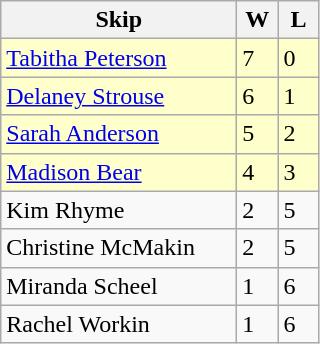<table class="wikitable">
<tr>
<th width="150">Skip</th>
<th width="20">W</th>
<th width="20">L</th>
</tr>
<tr bgcolor=#ffffcc>
<td> <a href='#'>Tabitha Peterson</a></td>
<td>7</td>
<td>0</td>
</tr>
<tr bgcolor=#ffffcc>
<td> <a href='#'>Delaney Strouse</a></td>
<td>6</td>
<td>1</td>
</tr>
<tr bgcolor=#ffffcc>
<td> <a href='#'>Sarah Anderson</a></td>
<td>5</td>
<td>2</td>
</tr>
<tr bgcolor=#ffffcc>
<td> <a href='#'>Madison Bear</a></td>
<td>4</td>
<td>3</td>
</tr>
<tr>
<td> Kim Rhyme</td>
<td>2</td>
<td>5</td>
</tr>
<tr>
<td> Christine McMakin</td>
<td>2</td>
<td>5</td>
</tr>
<tr>
<td> Miranda Scheel</td>
<td>1</td>
<td>6</td>
</tr>
<tr>
<td> Rachel Workin</td>
<td>1</td>
<td>6</td>
</tr>
</table>
